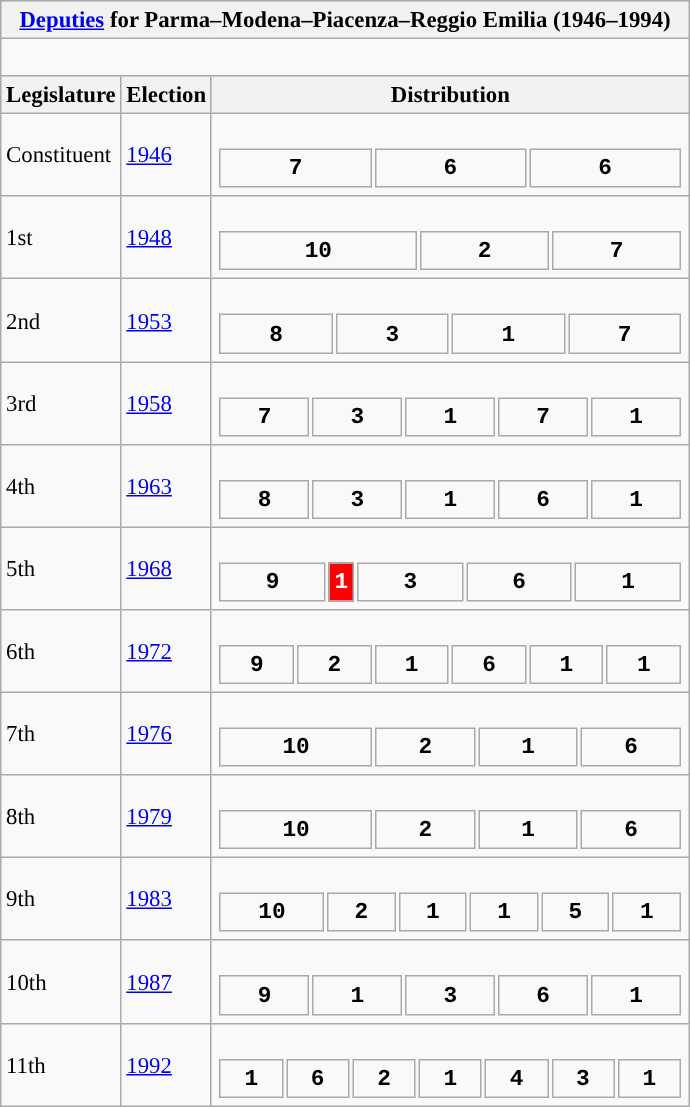<table class="wikitable" style="font-size:95%;">
<tr bgcolor="#CCCCCC">
<th colspan="3"><a href='#'>Deputies</a> for Parma–Modena–Piacenza–Reggio Emilia (1946–1994)</th>
</tr>
<tr>
<td colspan="3"><br>













</td>
</tr>
<tr bgcolor="#CCCCCC">
<th>Legislature</th>
<th>Election</th>
<th>Distribution</th>
</tr>
<tr>
<td>Constituent</td>
<td><a href='#'>1946</a></td>
<td><br><table style="width:20.5em; font-size:100%; text-align:center; font-family:Courier New;">
<tr style="font-weight:bold">
<td style="background:">7</td>
<td style="background:">6</td>
<td style="background:">6</td>
</tr>
</table>
</td>
</tr>
<tr>
<td>1st</td>
<td><a href='#'>1948</a></td>
<td><br><table style="width:20.5em; font-size:100%; text-align:center; font-family:Courier New;">
<tr style="font-weight:bold">
<td style="background:">10</td>
<td style="background:">2</td>
<td style="background:">7</td>
</tr>
</table>
</td>
</tr>
<tr>
<td>2nd</td>
<td><a href='#'>1953</a></td>
<td><br><table style="width:20.5em; font-size:100%; text-align:center; font-family:Courier New;">
<tr style="font-weight:bold">
<td style="background:">8</td>
<td style="background:">3</td>
<td style="background:">1</td>
<td style="background:">7</td>
</tr>
</table>
</td>
</tr>
<tr>
<td>3rd</td>
<td><a href='#'>1958</a></td>
<td><br><table style="width:20.5em; font-size:100%; text-align:center; font-family:Courier New;">
<tr style="font-weight:bold">
<td style="background:">7</td>
<td style="background:">3</td>
<td style="background:">1</td>
<td style="background:">7</td>
<td style="background:">1</td>
</tr>
</table>
</td>
</tr>
<tr>
<td>4th</td>
<td><a href='#'>1963</a></td>
<td><br><table style="width:20.5em; font-size:100%; text-align:center; font-family:Courier New;">
<tr style="font-weight:bold">
<td style="background:">8</td>
<td style="background:">3</td>
<td style="background:">1</td>
<td style="background:">6</td>
<td style="background:">1</td>
</tr>
</table>
</td>
</tr>
<tr>
<td>5th</td>
<td><a href='#'>1968</a></td>
<td><br><table style="width:20.5em; font-size:100%; text-align:center; font-family:Courier New;">
<tr style="font-weight:bold">
<td style="background:">9</td>
<td style="background:red; width:5.00%; color:white;">1</td>
<td style="background:">3</td>
<td style="background:">6</td>
<td style="background:">1</td>
</tr>
</table>
</td>
</tr>
<tr>
<td>6th</td>
<td><a href='#'>1972</a></td>
<td><br><table style="width:20.5em; font-size:100%; text-align:center; font-family:Courier New;">
<tr style="font-weight:bold">
<td style="background:">9</td>
<td style="background:">2</td>
<td style="background:">1</td>
<td style="background:">6</td>
<td style="background:">1</td>
<td style="background:">1</td>
</tr>
</table>
</td>
</tr>
<tr>
<td>7th</td>
<td><a href='#'>1976</a></td>
<td><br><table style="width:20.5em; font-size:100%; text-align:center; font-family:Courier New;">
<tr style="font-weight:bold">
<td style="background:">10</td>
<td style="background:">2</td>
<td style="background:">1</td>
<td style="background:">6</td>
</tr>
</table>
</td>
</tr>
<tr>
<td>8th</td>
<td><a href='#'>1979</a></td>
<td><br><table style="width:20.5em; font-size:100%; text-align:center; font-family:Courier New;">
<tr style="font-weight:bold">
<td style="background:">10</td>
<td style="background:">2</td>
<td style="background:">1</td>
<td style="background:">6</td>
</tr>
</table>
</td>
</tr>
<tr>
<td>9th</td>
<td><a href='#'>1983</a></td>
<td><br><table style="width:20.5em; font-size:100%; text-align:center; font-family:Courier New;">
<tr style="font-weight:bold">
<td style="background:">10</td>
<td style="background:">2</td>
<td style="background:">1</td>
<td style="background:">1</td>
<td style="background:">5</td>
<td style="background:">1</td>
</tr>
</table>
</td>
</tr>
<tr>
<td>10th</td>
<td><a href='#'>1987</a></td>
<td><br><table style="width:20.5em; font-size:100%; text-align:center; font-family:Courier New;">
<tr style="font-weight:bold">
<td style="background:">9</td>
<td style="background:">1</td>
<td style="background:">3</td>
<td style="background:">6</td>
<td style="background:">1</td>
</tr>
</table>
</td>
</tr>
<tr>
<td>11th</td>
<td><a href='#'>1992</a></td>
<td><br><table style="width:20.5em; font-size:100%; text-align:center; font-family:Courier New;">
<tr style="font-weight:bold">
<td style="background:">1</td>
<td style="background:">6</td>
<td style="background:">2</td>
<td style="background:">1</td>
<td style="background:">4</td>
<td style="background:">3</td>
<td style="background:">1</td>
</tr>
</table>
</td>
</tr>
</table>
